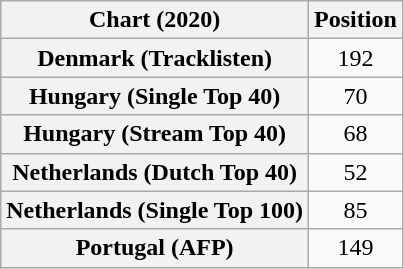<table class="wikitable sortable plainrowheaders" style="text-align:center">
<tr>
<th scope="col">Chart (2020)</th>
<th scope="col">Position</th>
</tr>
<tr>
<th scope="row">Denmark (Tracklisten)</th>
<td>192</td>
</tr>
<tr>
<th scope="row">Hungary (Single Top 40)</th>
<td>70</td>
</tr>
<tr>
<th scope="row">Hungary (Stream Top 40)</th>
<td>68</td>
</tr>
<tr>
<th scope="row">Netherlands (Dutch Top 40)</th>
<td>52</td>
</tr>
<tr>
<th scope="row">Netherlands (Single Top 100)</th>
<td>85</td>
</tr>
<tr>
<th scope="row">Portugal (AFP)</th>
<td>149</td>
</tr>
</table>
